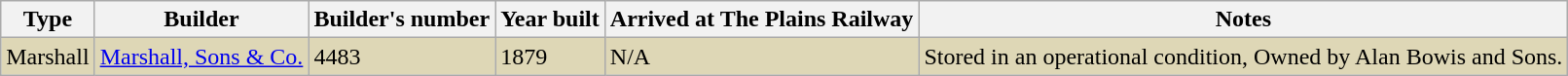<table class="sortable wikitable" border="1">
<tr>
<th>Type</th>
<th>Builder</th>
<th>Builder's number</th>
<th>Year built</th>
<th>Arrived at The Plains Railway</th>
<th>Notes</th>
</tr>
<tr style="background:#DED7B6;">
<td>Marshall</td>
<td><a href='#'>Marshall, Sons & Co.</a></td>
<td>4483</td>
<td>1879</td>
<td>N/A</td>
<td>Stored in an operational condition, Owned by Alan Bowis and Sons.</td>
</tr>
</table>
